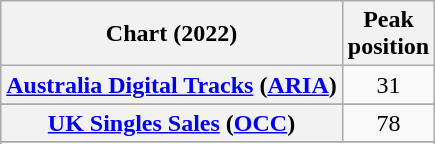<table class="wikitable sortable plainrowheaders" style="text-align:center">
<tr>
<th scope="col">Chart (2022)</th>
<th scope="col">Peak<br>position</th>
</tr>
<tr>
<th scope="row"><a href='#'>Australia Digital Tracks</a> (<a href='#'>ARIA</a>)</th>
<td>31</td>
</tr>
<tr>
</tr>
<tr>
</tr>
<tr>
</tr>
<tr>
<th scope="row"><a href='#'>UK Singles Sales</a> (<a href='#'>OCC</a>)</th>
<td>78</td>
</tr>
<tr>
</tr>
<tr>
</tr>
<tr>
</tr>
<tr>
</tr>
</table>
